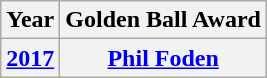<table class="wikitable" style="text-align: center;">
<tr>
<th>Year</th>
<th>Golden Ball Award</th>
</tr>
<tr>
<th> <a href='#'>2017</a></th>
<th><a href='#'>Phil Foden</a></th>
</tr>
</table>
